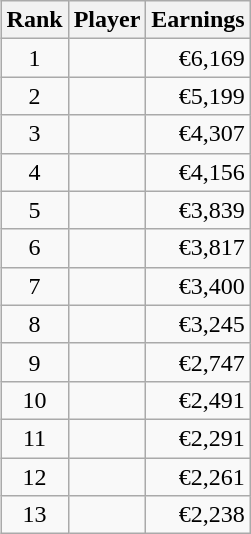<table class="wikitable" style="float:right; text-align:right; margin-left:1em">
<tr>
<th>Rank</th>
<th>Player</th>
<th>Earnings</th>
</tr>
<tr>
<td align=center>1</td>
<td style="text-align:left"></td>
<td>€6,169</td>
</tr>
<tr>
<td align=center>2</td>
<td style="text-align:left"></td>
<td>€5,199</td>
</tr>
<tr>
<td align=center>3</td>
<td style="text-align:left"></td>
<td>€4,307</td>
</tr>
<tr>
<td align=center>4</td>
<td style="text-align:left"></td>
<td>€4,156</td>
</tr>
<tr>
<td align=center>5</td>
<td style="text-align:left"></td>
<td>€3,839</td>
</tr>
<tr>
<td align=center>6</td>
<td style="text-align:left"></td>
<td>€3,817</td>
</tr>
<tr>
<td align=center>7</td>
<td style="text-align:left"></td>
<td>€3,400</td>
</tr>
<tr>
<td align=center>8</td>
<td style="text-align:left"></td>
<td>€3,245</td>
</tr>
<tr>
<td align=center>9</td>
<td style="text-align:left"></td>
<td>€2,747</td>
</tr>
<tr>
<td align=center>10</td>
<td style="text-align:left"></td>
<td>€2,491</td>
</tr>
<tr>
<td align=center>11</td>
<td style="text-align:left"></td>
<td>€2,291</td>
</tr>
<tr>
<td align=center>12</td>
<td style="text-align:left"></td>
<td>€2,261</td>
</tr>
<tr>
<td align=center>13</td>
<td style="text-align:left"></td>
<td>€2,238</td>
</tr>
</table>
